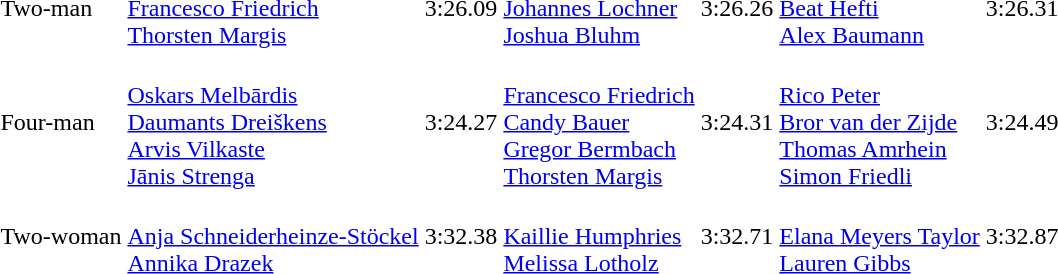<table>
<tr>
<td>Two-man<br></td>
<td><br><a href='#'>Francesco Friedrich</a><br><a href='#'>Thorsten Margis</a></td>
<td>3:26.09</td>
<td><br><a href='#'>Johannes Lochner</a><br><a href='#'>Joshua Bluhm</a></td>
<td>3:26.26</td>
<td><br><a href='#'>Beat Hefti</a><br><a href='#'>Alex Baumann</a></td>
<td>3:26.31</td>
</tr>
<tr>
<td>Four-man<br></td>
<td><br><a href='#'>Oskars Melbārdis</a><br><a href='#'>Daumants Dreiškens</a><br><a href='#'>Arvis Vilkaste</a><br><a href='#'>Jānis Strenga</a></td>
<td>3:24.27</td>
<td><br><a href='#'>Francesco Friedrich</a><br><a href='#'>Candy Bauer</a><br><a href='#'>Gregor Bermbach</a><br><a href='#'>Thorsten Margis</a></td>
<td>3:24.31</td>
<td><br><a href='#'>Rico Peter</a><br><a href='#'>Bror van der Zijde</a><br><a href='#'>Thomas Amrhein</a><br><a href='#'>Simon Friedli</a></td>
<td>3:24.49</td>
</tr>
<tr>
<td>Two-woman<br></td>
<td><br><a href='#'>Anja Schneiderheinze-Stöckel</a><br><a href='#'>Annika Drazek</a></td>
<td>3:32.38</td>
<td><br><a href='#'>Kaillie Humphries</a><br><a href='#'>Melissa Lotholz</a></td>
<td>3:32.71</td>
<td><br><a href='#'>Elana Meyers Taylor</a><br><a href='#'>Lauren Gibbs</a></td>
<td>3:32.87</td>
</tr>
</table>
